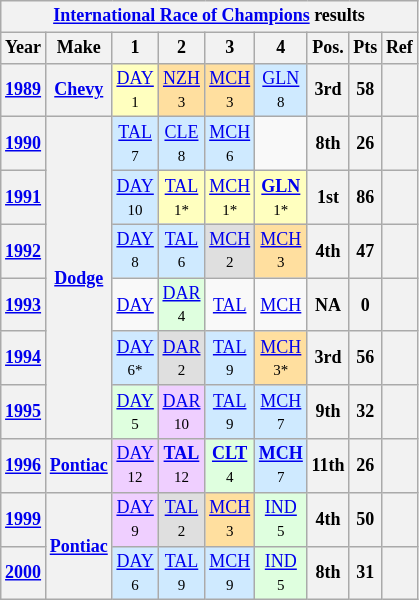<table class="wikitable" style="text-align:center; font-size:75%">
<tr>
<th colspan=9><a href='#'>International Race of Champions</a> results</th>
</tr>
<tr>
<th>Year</th>
<th>Make</th>
<th>1</th>
<th>2</th>
<th>3</th>
<th>4</th>
<th>Pos.</th>
<th>Pts</th>
<th>Ref</th>
</tr>
<tr>
<th><a href='#'>1989</a></th>
<th><a href='#'>Chevy</a></th>
<td style="background:#FFFFBF;"><a href='#'>DAY</a><br><small>1</small></td>
<td style="background:#FFDF9F;"><a href='#'>NZH</a><br><small>3</small></td>
<td style="background:#FFDF9F;"><a href='#'>MCH</a><br><small>3</small></td>
<td style="background:#CFEAFF;"><a href='#'>GLN</a><br><small>8</small></td>
<th>3rd</th>
<th>58</th>
<th></th>
</tr>
<tr>
<th><a href='#'>1990</a></th>
<th rowspan=6><a href='#'>Dodge</a></th>
<td style="background:#CFEAFF;"><a href='#'>TAL</a><br><small>7</small></td>
<td style="background:#CFEAFF;"><a href='#'>CLE</a><br><small>8</small></td>
<td style="background:#CFEAFF;"><a href='#'>MCH</a><br><small>6</small></td>
<td></td>
<th>8th</th>
<th>26</th>
<th></th>
</tr>
<tr>
<th><a href='#'>1991</a></th>
<td style="background:#CFEAFF;"><a href='#'>DAY</a><br><small>10</small></td>
<td style="background:#FFFFBF;"><a href='#'>TAL</a><br><small>1*</small></td>
<td style="background:#FFFFBF;"><a href='#'>MCH</a><br><small>1*</small></td>
<td style="background:#FFFFBF;"><strong><a href='#'>GLN</a></strong><br><small>1*</small></td>
<th>1st</th>
<th>86</th>
<th></th>
</tr>
<tr>
<th><a href='#'>1992</a></th>
<td style="background:#CFEAFF;"><a href='#'>DAY</a><br><small>8</small></td>
<td style="background:#CFEAFF;"><a href='#'>TAL</a><br><small>6</small></td>
<td style="background:#DFDFDF;"><a href='#'>MCH</a><br><small>2</small></td>
<td style="background:#FFDF9F;"><a href='#'>MCH</a><br><small>3</small></td>
<th>4th</th>
<th>47</th>
<th></th>
</tr>
<tr>
<th><a href='#'>1993</a></th>
<td><a href='#'>DAY</a></td>
<td style="background:#DFFFDF;"><a href='#'>DAR</a><br><small>4</small></td>
<td><a href='#'>TAL</a></td>
<td><a href='#'>MCH</a></td>
<th>NA</th>
<th>0</th>
<th></th>
</tr>
<tr>
<th><a href='#'>1994</a></th>
<td style="background:#CFEAFF;"><a href='#'>DAY</a><br><small>6*</small></td>
<td style="background:#DFDFDF;"><a href='#'>DAR</a><br><small>2</small></td>
<td style="background:#CFEAFF;"><a href='#'>TAL</a><br><small>9</small></td>
<td style="background:#FFDF9F;"><a href='#'>MCH</a><br><small>3*</small></td>
<th>3rd</th>
<th>56</th>
<th></th>
</tr>
<tr>
<th><a href='#'>1995</a></th>
<td style="background:#DFFFDF;"><a href='#'>DAY</a><br><small>5</small></td>
<td style="background:#EFCFFF;"><a href='#'>DAR</a><br><small>10</small></td>
<td style="background:#CFEAFF;"><a href='#'>TAL</a><br><small>9</small></td>
<td style="background:#CFEAFF;"><a href='#'>MCH</a><br><small>7</small></td>
<th>9th</th>
<th>32</th>
<th></th>
</tr>
<tr>
<th><a href='#'>1996</a></th>
<th><a href='#'>Pontiac</a></th>
<td style="background:#EFCFFF;"><a href='#'>DAY</a><br><small>12</small></td>
<td style="background:#EFCFFF;"><strong><a href='#'>TAL</a></strong><br><small>12</small></td>
<td style="background:#DFFFDF;"><strong><a href='#'>CLT</a></strong><br><small>4</small></td>
<td style="background:#CFEAFF;"><strong><a href='#'>MCH</a></strong><br><small>7</small></td>
<th>11th</th>
<th>26</th>
<th></th>
</tr>
<tr>
<th><a href='#'>1999</a></th>
<th rowspan=2><a href='#'>Pontiac</a></th>
<td style="background:#EFCFFF;"><a href='#'>DAY</a><br><small>9</small></td>
<td style="background:#DFDFDF;"><a href='#'>TAL</a><br><small>2</small></td>
<td style="background:#FFDF9F;"><a href='#'>MCH</a><br><small>3</small></td>
<td style="background:#DFFFDF;"><a href='#'>IND</a><br><small>5</small></td>
<th>4th</th>
<th>50</th>
<th></th>
</tr>
<tr>
<th><a href='#'>2000</a></th>
<td style="background:#CFEAFF;"><a href='#'>DAY</a><br><small>6</small></td>
<td style="background:#CFEAFF;"><a href='#'>TAL</a><br><small>9</small></td>
<td style="background:#CFEAFF;"><a href='#'>MCH</a><br><small>9</small></td>
<td style="background:#DFFFDF;"><a href='#'>IND</a><br><small>5</small></td>
<th>8th</th>
<th>31</th>
<th></th>
</tr>
</table>
